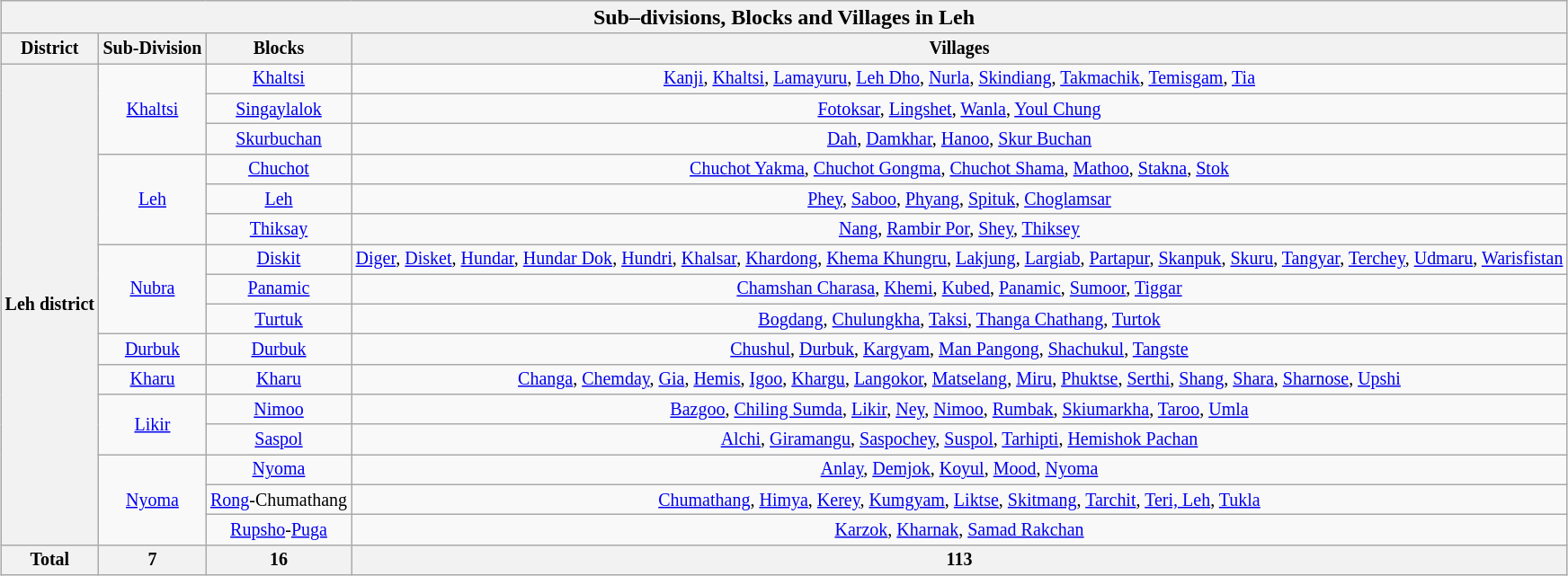<table class="wikitable" style="margin:1em auto 1em auto; font-size:smaller; text-align:center;">
<tr>
<th colspan="4"><big>Sub–divisions, Blocks and Villages in Leh</big></th>
</tr>
<tr>
<th>District</th>
<th scope="col" !>Sub-Division</th>
<th scope="col" !>Blocks</th>
<th scope="col" !>Villages</th>
</tr>
<tr>
<th rowspan="16">Leh district</th>
<td rowspan="3"><a href='#'>Khaltsi</a></td>
<td><a href='#'>Khaltsi</a></td>
<td><a href='#'>Kanji</a>, <a href='#'>Khaltsi</a>, <a href='#'>Lamayuru</a>, <a href='#'>Leh Dho</a>, <a href='#'>Nurla</a>, <a href='#'>Skindiang</a>, <a href='#'>Takmachik</a>, <a href='#'>Temisgam</a>, <a href='#'>Tia</a></td>
</tr>
<tr>
<td><a href='#'>Singaylalok</a></td>
<td><a href='#'>Fotoksar</a>, <a href='#'>Lingshet</a>, <a href='#'>Wanla</a>, <a href='#'>Youl Chung</a></td>
</tr>
<tr>
<td><a href='#'>Skurbuchan</a></td>
<td><a href='#'>Dah</a>, <a href='#'>Damkhar</a>, <a href='#'>Hanoo</a>, <a href='#'>Skur Buchan</a></td>
</tr>
<tr>
<td rowspan="3"><a href='#'>Leh</a></td>
<td><a href='#'>Chuchot</a></td>
<td><a href='#'>Chuchot Yakma</a>, <a href='#'>Chuchot Gongma</a>, <a href='#'>Chuchot Shama</a>, <a href='#'>Mathoo</a>, <a href='#'>Stakna</a>, <a href='#'>Stok</a></td>
</tr>
<tr>
<td><a href='#'>Leh</a></td>
<td><a href='#'>Phey</a>, <a href='#'>Saboo</a>, <a href='#'>Phyang</a>, <a href='#'>Spituk</a>, <a href='#'>Choglamsar</a></td>
</tr>
<tr>
<td><a href='#'>Thiksay</a></td>
<td><a href='#'>Nang</a>, <a href='#'>Rambir Por</a>, <a href='#'>Shey</a>, <a href='#'>Thiksey</a></td>
</tr>
<tr>
<td rowspan="3"><a href='#'>Nubra</a></td>
<td><a href='#'>Diskit</a></td>
<td><a href='#'>Diger</a>, <a href='#'>Disket</a>, <a href='#'>Hundar</a>, <a href='#'>Hundar Dok</a>, <a href='#'>Hundri</a>, <a href='#'>Khalsar</a>, <a href='#'>Khardong</a>, <a href='#'>Khema Khungru</a>, <a href='#'>Lakjung</a>, <a href='#'>Largiab</a>, <a href='#'>Partapur</a>, <a href='#'>Skanpuk</a>, <a href='#'>Skuru</a>, <a href='#'>Tangyar</a>, <a href='#'>Terchey</a>, <a href='#'>Udmaru</a>, <a href='#'>Warisfistan</a></td>
</tr>
<tr>
<td><a href='#'>Panamic</a></td>
<td><a href='#'>Chamshan Charasa</a>, <a href='#'>Khemi</a>, <a href='#'>Kubed</a>, <a href='#'>Panamic</a>, <a href='#'>Sumoor</a>, <a href='#'>Tiggar</a></td>
</tr>
<tr>
<td><a href='#'>Turtuk</a></td>
<td><a href='#'>Bogdang</a>, <a href='#'>Chulungkha</a>, <a href='#'>Taksi</a>, <a href='#'>Thanga Chathang</a>, <a href='#'>Turtok</a></td>
</tr>
<tr>
<td><a href='#'>Durbuk</a></td>
<td><a href='#'>Durbuk</a></td>
<td><a href='#'>Chushul</a>, <a href='#'>Durbuk</a>, <a href='#'>Kargyam</a>, <a href='#'>Man Pangong</a>, <a href='#'>Shachukul</a>, <a href='#'>Tangste</a></td>
</tr>
<tr>
<td><a href='#'>Kharu</a></td>
<td><a href='#'>Kharu</a></td>
<td><a href='#'>Changa</a>, <a href='#'>Chemday</a>, <a href='#'>Gia</a>, <a href='#'>Hemis</a>, <a href='#'>Igoo</a>, <a href='#'>Khargu</a>, <a href='#'>Langokor</a>, <a href='#'>Matselang</a>, <a href='#'> Miru</a>, <a href='#'>Phuktse</a>, <a href='#'>Serthi</a>, <a href='#'>Shang</a>, <a href='#'>Shara</a>, <a href='#'>Sharnose</a>, <a href='#'>Upshi</a></td>
</tr>
<tr>
<td rowspan="2"><a href='#'>Likir</a></td>
<td><a href='#'>Nimoo</a></td>
<td><a href='#'>Bazgoo</a>, <a href='#'>Chiling Sumda</a>, <a href='#'>Likir</a>, <a href='#'>Ney</a>, <a href='#'>Nimoo</a>, <a href='#'>Rumbak</a>, <a href='#'>Skiumarkha</a>, <a href='#'>Taroo</a>, <a href='#'>Umla</a></td>
</tr>
<tr>
<td><a href='#'>Saspol</a></td>
<td><a href='#'>Alchi</a>, <a href='#'>Giramangu</a>, <a href='#'>Saspochey</a>, <a href='#'>Suspol</a>, <a href='#'>Tarhipti</a>, <a href='#'>Hemishok Pachan</a></td>
</tr>
<tr>
<td rowspan="3"><a href='#'>Nyoma</a></td>
<td><a href='#'>Nyoma</a></td>
<td><a href='#'>Anlay</a>, <a href='#'>Demjok</a>, <a href='#'>Koyul</a>, <a href='#'>Mood</a>, <a href='#'>Nyoma</a></td>
</tr>
<tr>
<td><a href='#'>Rong</a>-Chumathang</td>
<td><a href='#'>Chumathang</a>, <a href='#'>Himya</a>, <a href='#'>Kerey</a>, <a href='#'>Kumgyam</a>, <a href='#'>Liktse</a>, <a href='#'>Skitmang</a>, <a href='#'>Tarchit</a>, <a href='#'>Teri, Leh</a>, <a href='#'>Tukla</a></td>
</tr>
<tr>
<td><a href='#'>Rupsho</a>-<a href='#'>Puga</a></td>
<td><a href='#'>Karzok</a>, <a href='#'>Kharnak</a>, <a href='#'>Samad Rakchan</a></td>
</tr>
<tr>
<th>Total</th>
<th>7</th>
<th>16</th>
<th>113</th>
</tr>
</table>
